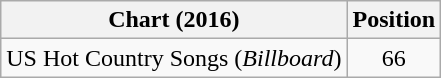<table class="wikitable">
<tr>
<th>Chart (2016)</th>
<th>Position</th>
</tr>
<tr>
<td>US Hot Country Songs (<em>Billboard</em>)</td>
<td align="center">66</td>
</tr>
</table>
